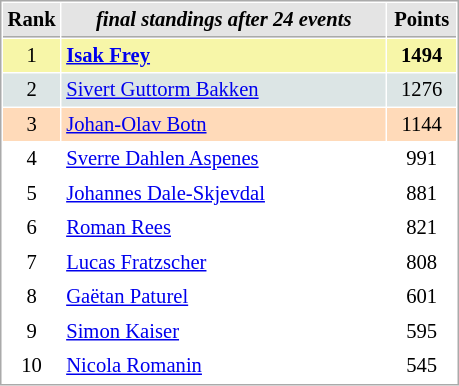<table cellspacing="1" cellpadding="3" style="border:1px solid #AAAAAA;font-size:86%">
<tr style="background-color: #E4E4E4;">
<th style="border-bottom:1px solid #AAAAAA; width: 10px;">Rank</th>
<th style="border-bottom:1px solid #AAAAAA; width: 210px;"><em>final standings after 24 events</em></th>
<th style="border-bottom:1px solid #AAAAAA; width: 40px;">Points</th>
</tr>
<tr style="background:#f7f6a8;">
<td align=center>1</td>
<td> <strong><a href='#'>Isak Frey</a></strong> </td>
<td align=center><strong>1494</strong></td>
</tr>
<tr style="background:#dce5e5;">
<td align=center>2</td>
<td> <a href='#'>Sivert Guttorm Bakken</a></td>
<td align=center>1276</td>
</tr>
<tr style="background:#ffdab9;">
<td align=center>3</td>
<td> <a href='#'>Johan-Olav Botn</a></td>
<td align=center>1144</td>
</tr>
<tr>
<td align=center>4</td>
<td> <a href='#'>Sverre Dahlen Aspenes</a></td>
<td align=center>991</td>
</tr>
<tr>
<td align=center>5</td>
<td> <a href='#'>Johannes Dale-Skjevdal</a></td>
<td align=center>881</td>
</tr>
<tr>
<td align=center>6</td>
<td> <a href='#'>Roman Rees</a></td>
<td align=center>821</td>
</tr>
<tr>
<td align=center>7</td>
<td> <a href='#'>Lucas Fratzscher</a></td>
<td align=center>808</td>
</tr>
<tr>
<td align=center>8</td>
<td> <a href='#'>Gaëtan Paturel</a></td>
<td align=center>601</td>
</tr>
<tr>
<td align=center>9</td>
<td> <a href='#'>Simon Kaiser</a></td>
<td align=center>595</td>
</tr>
<tr>
<td align=center>10</td>
<td> <a href='#'>Nicola Romanin</a></td>
<td align=center>545</td>
</tr>
</table>
